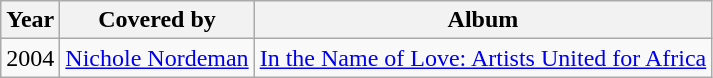<table class="wikitable">
<tr>
<th>Year</th>
<th>Covered by</th>
<th>Album</th>
</tr>
<tr>
<td>2004</td>
<td><a href='#'>Nichole Nordeman</a></td>
<td><a href='#'>In the Name of Love: Artists United for Africa</a></td>
</tr>
</table>
